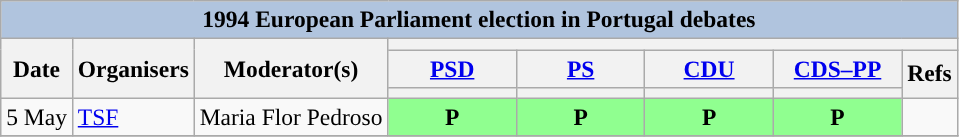<table class="wikitable" style="font-size:98%; text-align:center;">
<tr>
<th style="background:#B0C4DE" colspan="18">1994 European Parliament election in Portugal debates</th>
</tr>
<tr>
<th rowspan="3">Date</th>
<th rowspan="3">Organisers</th>
<th rowspan="3">Moderator(s)</th>
<th colspan="19">      </th>
</tr>
<tr>
<th scope="col" style="width:5em;"><a href='#'>PSD</a><br></th>
<th scope="col" style="width:5em;"><a href='#'>PS</a><br></th>
<th scope="col" style="width:5em;"><a href='#'>CDU</a><br></th>
<th scope="col" style="width:5em;"><a href='#'>CDS–PP</a><br></th>
<th rowspan="2">Refs</th>
</tr>
<tr>
<th style="color:inherit;background:"></th>
<th style="color:inherit;background:"></th>
<th style="color:inherit;background:"></th>
<th style="color:inherit;background:"></th>
</tr>
<tr>
<td style="white-space:nowrap; text-align:left;">5 May</td>
<td style="white-space:nowrap; text-align:left;"><a href='#'>TSF</a></td>
<td style="white-space:nowrap; text-align:left;">Maria Flor Pedroso</td>
<td style="background:#90FF90;"><strong>P</strong></td>
<td style="background:#90FF90;"><strong>P</strong></td>
<td style="background:#90FF90;"><strong>P</strong></td>
<td style="background:#90FF90;"><strong>P</strong></td>
<td></td>
</tr>
<tr>
</tr>
</table>
